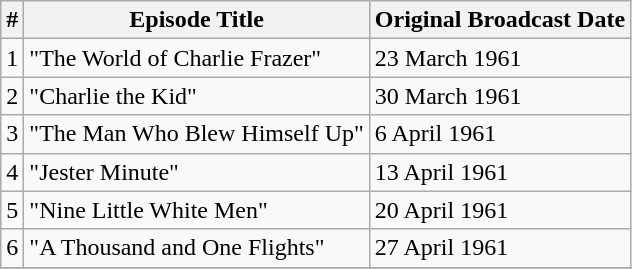<table class="wikitable">
<tr>
<th>#</th>
<th>Episode Title</th>
<th>Original Broadcast Date</th>
</tr>
<tr>
<td>1</td>
<td>"The World of Charlie Frazer"</td>
<td>23 March 1961</td>
</tr>
<tr>
<td>2</td>
<td>"Charlie the Kid"</td>
<td>30 March 1961</td>
</tr>
<tr>
<td>3</td>
<td>"The Man Who Blew Himself Up"</td>
<td>6 April 1961</td>
</tr>
<tr>
<td>4</td>
<td>"Jester Minute"</td>
<td>13 April 1961</td>
</tr>
<tr>
<td>5</td>
<td>"Nine Little White Men"</td>
<td>20 April 1961</td>
</tr>
<tr>
<td>6</td>
<td>"A Thousand and One Flights"</td>
<td>27 April 1961</td>
</tr>
<tr>
</tr>
</table>
